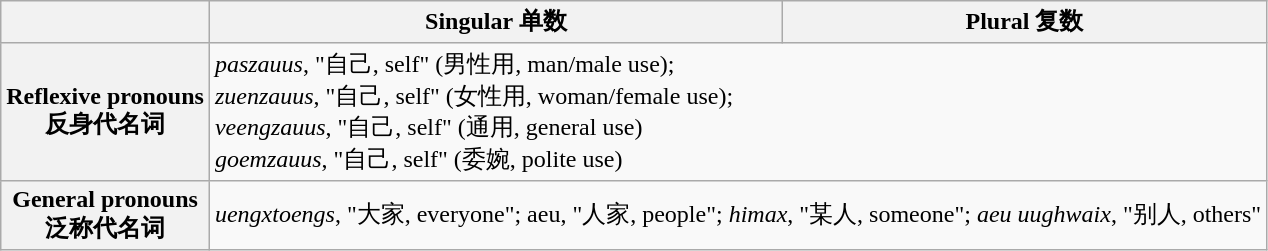<table class="wikitable">
<tr>
<th></th>
<th>Singular 单数</th>
<th>Plural 复数</th>
</tr>
<tr>
<th>Reflexive pronouns<br>反身代名词</th>
<td colspan="2"><em>paszauus</em>, "自己, self" (男性用, man/male use);<br><em>zuenzauus</em>, "自己, self" (女性用, woman/female use);<br><em>veengzauus</em>, "自己, self" (通用, general use)<br><em>goemzauus</em>, "自己, self" (委婉, polite use)</td>
</tr>
<tr>
<th>General pronouns<br>泛称代名词</th>
<td colspan="2"><em>uengxtoengs</em>, "大家, everyone"; aeu, "人家, people"; <em>himax</em>, "某人, someone"; <em>aeu uughwaix</em>, "别人, others"</td>
</tr>
</table>
